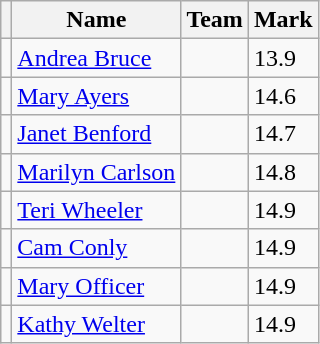<table class=wikitable>
<tr>
<th></th>
<th>Name</th>
<th>Team</th>
<th>Mark</th>
</tr>
<tr>
<td></td>
<td><a href='#'>Andrea Bruce</a></td>
<td></td>
<td>13.9</td>
</tr>
<tr>
<td></td>
<td><a href='#'>Mary Ayers</a></td>
<td></td>
<td>14.6</td>
</tr>
<tr>
<td></td>
<td><a href='#'>Janet Benford</a></td>
<td></td>
<td>14.7</td>
</tr>
<tr>
<td></td>
<td><a href='#'>Marilyn Carlson</a></td>
<td></td>
<td>14.8</td>
</tr>
<tr>
<td></td>
<td><a href='#'>Teri Wheeler</a></td>
<td></td>
<td>14.9</td>
</tr>
<tr>
<td></td>
<td><a href='#'>Cam Conly</a></td>
<td></td>
<td>14.9</td>
</tr>
<tr>
<td></td>
<td><a href='#'>Mary Officer</a></td>
<td></td>
<td>14.9</td>
</tr>
<tr>
<td></td>
<td><a href='#'>Kathy Welter</a></td>
<td></td>
<td>14.9</td>
</tr>
</table>
